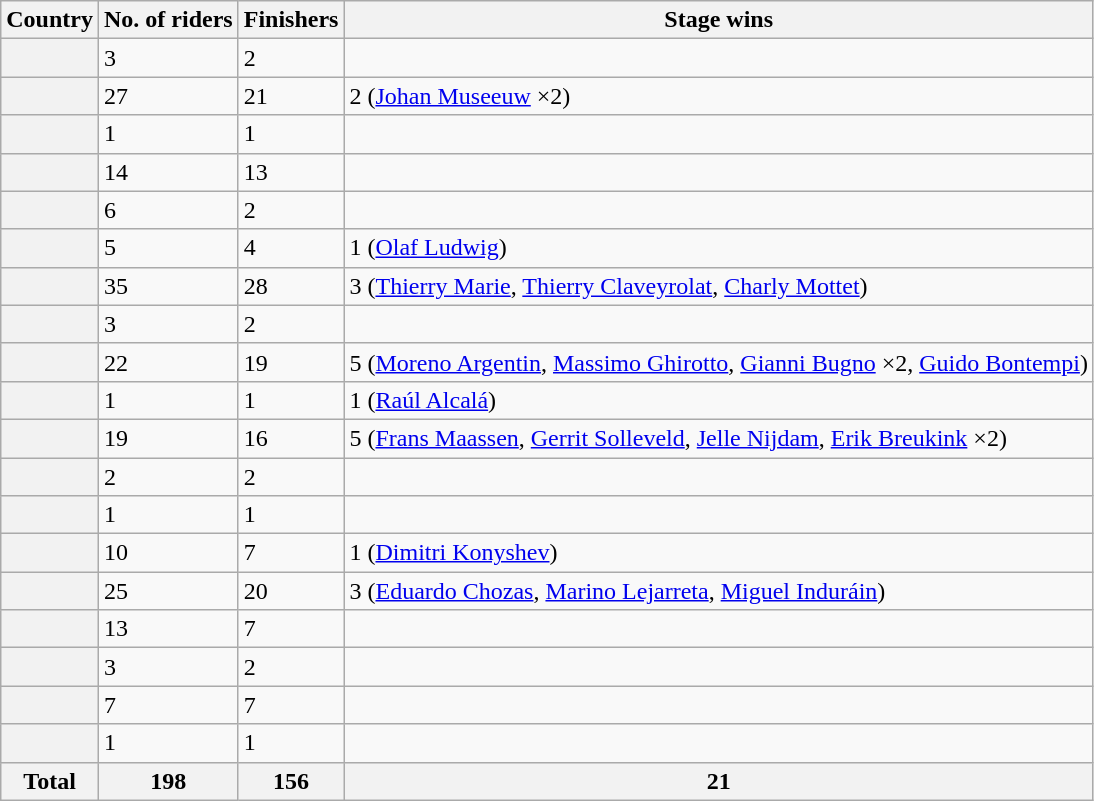<table class="wikitable plainrowheaders sortable">
<tr>
<th scope="col">Country</th>
<th scope="col">No. of riders</th>
<th scope="col">Finishers</th>
<th scope="col">Stage wins</th>
</tr>
<tr>
<th scope="row"></th>
<td>3</td>
<td>2</td>
<td></td>
</tr>
<tr>
<th scope="row"></th>
<td>27</td>
<td>21</td>
<td>2 (<a href='#'>Johan Museeuw</a> ×2)</td>
</tr>
<tr>
<th scope="row"></th>
<td>1</td>
<td>1</td>
<td></td>
</tr>
<tr>
<th scope="row"></th>
<td>14</td>
<td>13</td>
<td></td>
</tr>
<tr>
<th scope="row"></th>
<td>6</td>
<td>2</td>
<td></td>
</tr>
<tr>
<th scope="row"></th>
<td>5</td>
<td>4</td>
<td>1 (<a href='#'>Olaf Ludwig</a>)</td>
</tr>
<tr>
<th scope="row"></th>
<td>35</td>
<td>28</td>
<td>3 (<a href='#'>Thierry Marie</a>, <a href='#'>Thierry Claveyrolat</a>, <a href='#'>Charly Mottet</a>)</td>
</tr>
<tr>
<th scope="row"></th>
<td>3</td>
<td>2</td>
<td></td>
</tr>
<tr>
<th scope="row"></th>
<td>22</td>
<td>19</td>
<td>5 (<a href='#'>Moreno Argentin</a>, <a href='#'>Massimo Ghirotto</a>, <a href='#'>Gianni Bugno</a> ×2, <a href='#'>Guido Bontempi</a>)</td>
</tr>
<tr>
<th scope="row"></th>
<td>1</td>
<td>1</td>
<td>1 (<a href='#'>Raúl Alcalá</a>)</td>
</tr>
<tr>
<th scope="row"></th>
<td>19</td>
<td>16</td>
<td>5 (<a href='#'>Frans Maassen</a>, <a href='#'>Gerrit Solleveld</a>, <a href='#'>Jelle Nijdam</a>, <a href='#'>Erik Breukink</a> ×2)</td>
</tr>
<tr>
<th scope="row"></th>
<td>2</td>
<td>2</td>
<td></td>
</tr>
<tr>
<th scope="row"></th>
<td>1</td>
<td>1</td>
<td></td>
</tr>
<tr>
<th scope="row"></th>
<td>10</td>
<td>7</td>
<td>1 (<a href='#'>Dimitri Konyshev</a>)</td>
</tr>
<tr>
<th scope="row"></th>
<td>25</td>
<td>20</td>
<td>3 (<a href='#'>Eduardo Chozas</a>, <a href='#'>Marino Lejarreta</a>, <a href='#'>Miguel Induráin</a>)</td>
</tr>
<tr>
<th scope="row"></th>
<td>13</td>
<td>7</td>
<td></td>
</tr>
<tr>
<th scope="row"></th>
<td>3</td>
<td>2</td>
<td></td>
</tr>
<tr>
<th scope="row"></th>
<td>7</td>
<td>7</td>
<td></td>
</tr>
<tr>
<th scope="row"></th>
<td>1</td>
<td>1</td>
<td></td>
</tr>
<tr>
<th>Total</th>
<th>198</th>
<th>156</th>
<th>21</th>
</tr>
</table>
